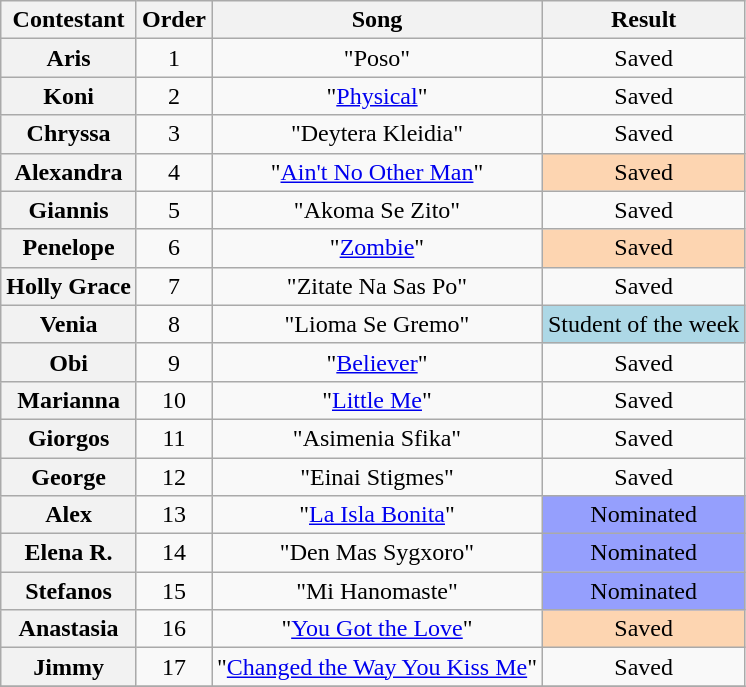<table class="wikitable sortable plainrowheaders" style="text-align:center;">
<tr>
<th scope="col">Contestant</th>
<th scope="col">Order</th>
<th scope="col">Song</th>
<th scope="col">Result</th>
</tr>
<tr>
<th scope="row">Aris</th>
<td>1</td>
<td>"Poso"</td>
<td>Saved</td>
</tr>
<tr>
<th scope="row">Koni</th>
<td>2</td>
<td>"<a href='#'>Physical</a>"</td>
<td>Saved</td>
</tr>
<tr>
<th scope="row">Chryssa</th>
<td>3</td>
<td>"Deytera Kleidia"</td>
<td>Saved</td>
</tr>
<tr>
<th scope="row">Alexandra</th>
<td>4</td>
<td>"<a href='#'>Ain't No Other Man</a>"</td>
<td style="background:#fdd5b1">Saved</td>
</tr>
<tr>
<th scope="row">Giannis</th>
<td>5</td>
<td>"Akoma Se Zito"</td>
<td>Saved</td>
</tr>
<tr>
<th scope="row">Penelope</th>
<td>6</td>
<td>"<a href='#'>Zombie</a>"</td>
<td style="background:#fdd5b1">Saved</td>
</tr>
<tr>
<th scope="row">Holly Grace</th>
<td>7</td>
<td>"Zitate Na Sas Po"</td>
<td>Saved</td>
</tr>
<tr>
<th scope="row">Venia</th>
<td>8</td>
<td>"Lioma Se Gremo"</td>
<td style="background-color: lightblue;">Student of the week</td>
</tr>
<tr>
<th scope="row">Obi</th>
<td>9</td>
<td>"<a href='#'>Believer</a>"</td>
<td>Saved</td>
</tr>
<tr>
<th scope="row">Marianna</th>
<td>10</td>
<td>"<a href='#'>Little Me</a>"</td>
<td>Saved</td>
</tr>
<tr>
<th scope="row">Giorgos</th>
<td>11</td>
<td>"Asimenia Sfika"</td>
<td>Saved</td>
</tr>
<tr>
<th scope="row">George</th>
<td>12</td>
<td>"Einai Stigmes"</td>
<td>Saved</td>
</tr>
<tr>
<th scope="row">Alex</th>
<td>13</td>
<td>"<a href='#'>La Isla Bonita</a>"</td>
<td style="background:#959ffd">Nominated</td>
</tr>
<tr>
<th scope="row">Elena R.</th>
<td>14</td>
<td>"Den Mas Sygxoro"</td>
<td style="background:#959ffd">Nominated</td>
</tr>
<tr>
<th scope="row">Stefanos</th>
<td>15</td>
<td>"Mi Hanomaste"</td>
<td style="background:#959ffd">Nominated</td>
</tr>
<tr>
<th scope="row">Anastasia</th>
<td>16</td>
<td>"<a href='#'>You Got the Love</a>"</td>
<td style="background:#fdd5b1">Saved</td>
</tr>
<tr>
<th scope="row">Jimmy</th>
<td>17</td>
<td>"<a href='#'>Changed the Way You Kiss Me</a>"</td>
<td>Saved</td>
</tr>
<tr>
</tr>
</table>
